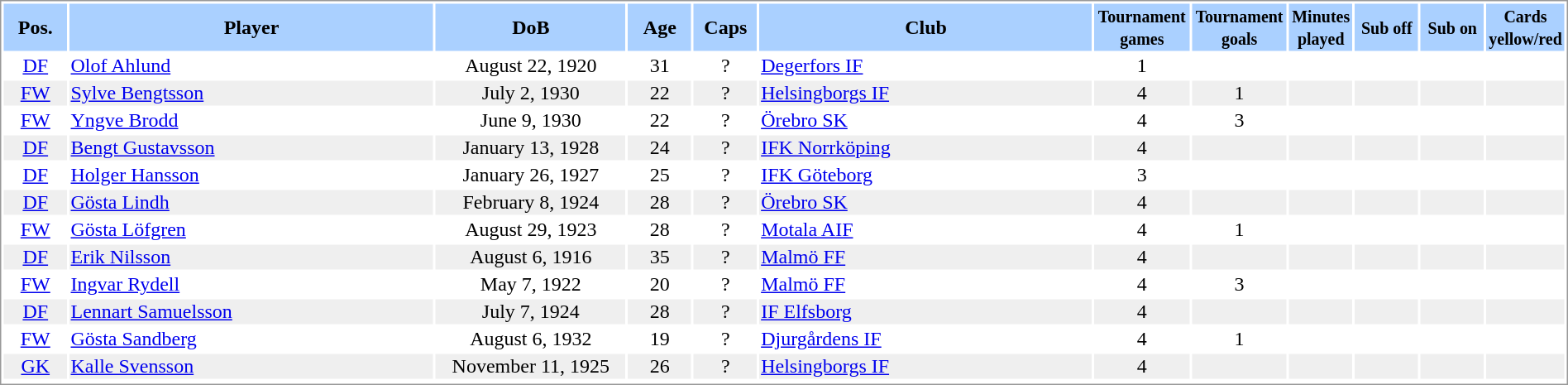<table border="0" width="100%" style="border: 1px solid #999; background-color:#FFFFFF; text-align:center">
<tr align="center" bgcolor="#AAD0FF">
<th width=4%>Pos.</th>
<th width=23%>Player</th>
<th width=12%>DoB</th>
<th width=4%>Age</th>
<th width=4%>Caps</th>
<th width=21%>Club</th>
<th width=6%><small>Tournament<br>games</small></th>
<th width=6%><small>Tournament<br>goals</small></th>
<th width=4%><small>Minutes<br>played</small></th>
<th width=4%><small>Sub off</small></th>
<th width=4%><small>Sub on</small></th>
<th width=4%><small>Cards<br>yellow/red</small></th>
</tr>
<tr>
<td><a href='#'>DF</a></td>
<td align="left"><a href='#'>Olof Ahlund</a></td>
<td>August 22, 1920</td>
<td>31</td>
<td>?</td>
<td align="left"> <a href='#'>Degerfors IF</a></td>
<td>1</td>
<td></td>
<td></td>
<td></td>
<td></td>
<td></td>
</tr>
<tr bgcolor="#EFEFEF">
<td><a href='#'>FW</a></td>
<td align="left"><a href='#'>Sylve Bengtsson</a></td>
<td>July 2, 1930</td>
<td>22</td>
<td>?</td>
<td align="left"> <a href='#'>Helsingborgs IF</a></td>
<td>4</td>
<td>1</td>
<td></td>
<td></td>
<td></td>
<td></td>
</tr>
<tr>
<td><a href='#'>FW</a></td>
<td align="left"><a href='#'>Yngve Brodd</a></td>
<td>June 9, 1930</td>
<td>22</td>
<td>?</td>
<td align="left"> <a href='#'>Örebro SK</a></td>
<td>4</td>
<td>3</td>
<td></td>
<td></td>
<td></td>
<td></td>
</tr>
<tr bgcolor="#EFEFEF">
<td><a href='#'>DF</a></td>
<td align="left"><a href='#'>Bengt Gustavsson</a></td>
<td>January 13, 1928</td>
<td>24</td>
<td>?</td>
<td align="left"> <a href='#'>IFK Norrköping</a></td>
<td>4</td>
<td></td>
<td></td>
<td></td>
<td></td>
<td></td>
</tr>
<tr>
<td><a href='#'>DF</a></td>
<td align="left"><a href='#'>Holger Hansson</a></td>
<td>January 26, 1927</td>
<td>25</td>
<td>?</td>
<td align="left"> <a href='#'>IFK Göteborg</a></td>
<td>3</td>
<td></td>
<td></td>
<td></td>
<td></td>
<td></td>
</tr>
<tr bgcolor="#EFEFEF">
<td><a href='#'>DF</a></td>
<td align="left"><a href='#'>Gösta Lindh</a></td>
<td>February 8, 1924</td>
<td>28</td>
<td>?</td>
<td align="left"> <a href='#'>Örebro SK</a></td>
<td>4</td>
<td></td>
<td></td>
<td></td>
<td></td>
<td></td>
</tr>
<tr>
<td><a href='#'>FW</a></td>
<td align="left"><a href='#'>Gösta Löfgren</a></td>
<td>August 29, 1923</td>
<td>28</td>
<td>?</td>
<td align="left"> <a href='#'>Motala AIF</a></td>
<td>4</td>
<td>1</td>
<td></td>
<td></td>
<td></td>
<td></td>
</tr>
<tr bgcolor="#EFEFEF">
<td><a href='#'>DF</a></td>
<td align="left"><a href='#'>Erik Nilsson</a></td>
<td>August 6, 1916</td>
<td>35</td>
<td>?</td>
<td align="left"> <a href='#'>Malmö FF</a></td>
<td>4</td>
<td></td>
<td></td>
<td></td>
<td></td>
<td></td>
</tr>
<tr>
<td><a href='#'>FW</a></td>
<td align="left"><a href='#'>Ingvar Rydell</a></td>
<td>May 7, 1922</td>
<td>20</td>
<td>?</td>
<td align="left"> <a href='#'>Malmö FF</a></td>
<td>4</td>
<td>3</td>
<td></td>
<td></td>
<td></td>
<td></td>
</tr>
<tr bgcolor="#EFEFEF">
<td><a href='#'>DF</a></td>
<td align="left"><a href='#'>Lennart Samuelsson</a></td>
<td>July 7, 1924</td>
<td>28</td>
<td>?</td>
<td align="left"> <a href='#'>IF Elfsborg</a></td>
<td>4</td>
<td></td>
<td></td>
<td></td>
<td></td>
<td></td>
</tr>
<tr>
<td><a href='#'>FW</a></td>
<td align="left"><a href='#'>Gösta Sandberg</a></td>
<td>August 6, 1932</td>
<td>19</td>
<td>?</td>
<td align="left"> <a href='#'>Djurgårdens IF</a></td>
<td>4</td>
<td>1</td>
<td></td>
<td></td>
<td></td>
<td></td>
</tr>
<tr bgcolor="#EFEFEF">
<td><a href='#'>GK</a></td>
<td align="left"><a href='#'>Kalle Svensson</a></td>
<td>November 11, 1925</td>
<td>26</td>
<td>?</td>
<td align="left"> <a href='#'>Helsingborgs IF</a></td>
<td>4</td>
<td></td>
<td></td>
<td></td>
<td></td>
<td></td>
</tr>
<tr>
</tr>
</table>
